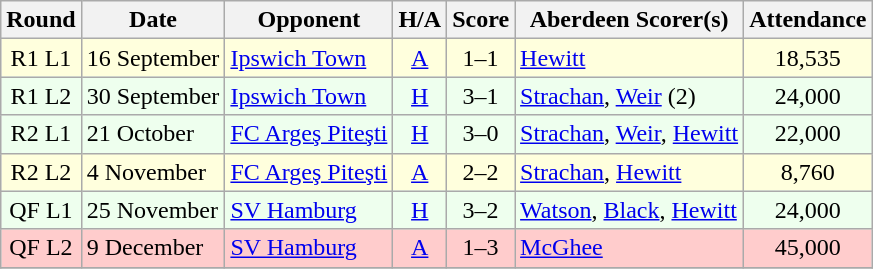<table class="wikitable" style="text-align:center">
<tr>
<th>Round</th>
<th>Date</th>
<th>Opponent</th>
<th>H/A</th>
<th>Score</th>
<th>Aberdeen Scorer(s)</th>
<th>Attendance</th>
</tr>
<tr bgcolor=#FFFFDD>
<td>R1 L1</td>
<td align=left>16 September</td>
<td align=left> <a href='#'>Ipswich Town</a></td>
<td><a href='#'>A</a></td>
<td>1–1</td>
<td align=left><a href='#'>Hewitt</a></td>
<td>18,535</td>
</tr>
<tr bgcolor=#EEFFEE>
<td>R1 L2</td>
<td align=left>30 September</td>
<td align=left> <a href='#'>Ipswich Town</a></td>
<td><a href='#'>H</a></td>
<td>3–1</td>
<td align=left><a href='#'>Strachan</a>, <a href='#'>Weir</a> (2)</td>
<td>24,000</td>
</tr>
<tr bgcolor=#EEFFEE>
<td>R2 L1</td>
<td align=left>21 October</td>
<td align=left> <a href='#'>FC Argeş Piteşti</a></td>
<td><a href='#'>H</a></td>
<td>3–0</td>
<td align=left><a href='#'>Strachan</a>, <a href='#'>Weir</a>, <a href='#'>Hewitt</a></td>
<td>22,000</td>
</tr>
<tr bgcolor=#FFFFDD>
<td>R2 L2</td>
<td align=left>4 November</td>
<td align=left> <a href='#'>FC Argeş Piteşti</a></td>
<td><a href='#'>A</a></td>
<td>2–2</td>
<td align=left><a href='#'>Strachan</a>, <a href='#'>Hewitt</a></td>
<td>8,760</td>
</tr>
<tr bgcolor=#EEFFEE>
<td>QF L1</td>
<td align=left>25 November</td>
<td align=left> <a href='#'>SV Hamburg</a></td>
<td><a href='#'>H</a></td>
<td>3–2</td>
<td align=left><a href='#'>Watson</a>, <a href='#'>Black</a>, <a href='#'>Hewitt</a></td>
<td>24,000</td>
</tr>
<tr bgcolor=#FFCCCC>
<td>QF L2</td>
<td align=left>9 December</td>
<td align=left> <a href='#'>SV Hamburg</a></td>
<td><a href='#'>A</a></td>
<td>1–3</td>
<td align=left><a href='#'>McGhee</a></td>
<td>45,000</td>
</tr>
<tr>
</tr>
</table>
